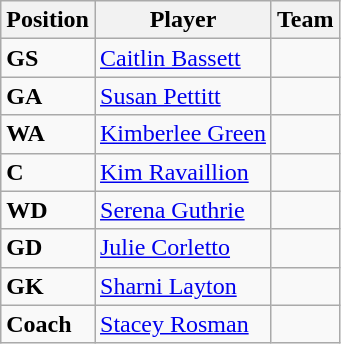<table class="wikitable collapsible">
<tr>
<th>Position</th>
<th>Player</th>
<th>Team</th>
</tr>
<tr>
<td><strong>GS</strong></td>
<td> <a href='#'>Caitlin Bassett</a></td>
<td></td>
</tr>
<tr>
<td><strong>GA</strong></td>
<td> <a href='#'>Susan Pettitt</a></td>
<td></td>
</tr>
<tr>
<td><strong>WA</strong></td>
<td> <a href='#'>Kimberlee Green</a></td>
<td></td>
</tr>
<tr>
<td><strong>C</strong></td>
<td> <a href='#'>Kim Ravaillion</a></td>
<td></td>
</tr>
<tr>
<td><strong>WD</strong></td>
<td> <a href='#'>Serena Guthrie</a></td>
<td></td>
</tr>
<tr>
<td><strong>GD</strong></td>
<td> <a href='#'>Julie Corletto</a></td>
<td></td>
</tr>
<tr>
<td><strong>GK</strong></td>
<td> <a href='#'>Sharni Layton</a></td>
<td></td>
</tr>
<tr>
<td><strong>Coach</strong></td>
<td> <a href='#'>Stacey Rosman</a></td>
<td></td>
</tr>
</table>
